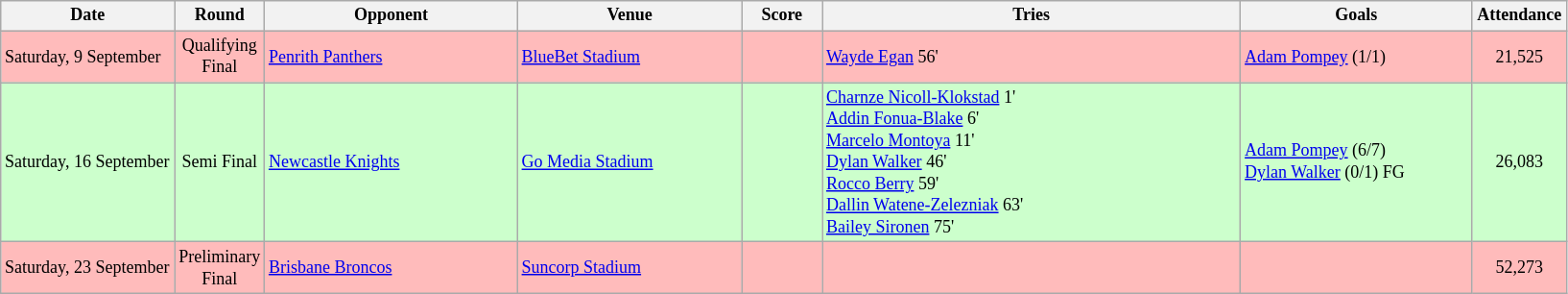<table class="wikitable" style="font-size:75%;">
<tr>
<th width="115">Date</th>
<th width="50">Round</th>
<th width="170">Opponent</th>
<th width="150">Venue</th>
<th width="50">Score</th>
<th width="285">Tries</th>
<th width="155">Goals</th>
<th width="60">Attendance</th>
</tr>
<tr bgcolor=#FFBBBB>
<td>Saturday, 9 September</td>
<td style="text-align:center;">Qualifying Final</td>
<td> <a href='#'>Penrith Panthers</a></td>
<td><a href='#'>BlueBet Stadium</a></td>
<td style="text-align:center;"></td>
<td><a href='#'>Wayde Egan</a> 56'</td>
<td><a href='#'>Adam Pompey</a> (1/1)</td>
<td align=center>21,525</td>
</tr>
<tr bgcolor=#CCFFCC>
<td>Saturday, 16 September</td>
<td style="text-align:center;">Semi Final</td>
<td> <a href='#'>Newcastle Knights</a></td>
<td><a href='#'>Go Media Stadium</a></td>
<td style="text-align:center;"></td>
<td><a href='#'>Charnze Nicoll-Klokstad</a> 1'<br><a href='#'>Addin Fonua-Blake</a> 6'<br><a href='#'>Marcelo Montoya</a> 11'<br><a href='#'>Dylan Walker</a> 46'<br><a href='#'>Rocco Berry</a> 59'<br><a href='#'>Dallin Watene-Zelezniak</a> 63'<br><a href='#'>Bailey Sironen</a> 75'</td>
<td><a href='#'>Adam Pompey</a> (6/7)<br><a href='#'>Dylan Walker</a> (0/1) FG</td>
<td align=center>26,083</td>
</tr>
<tr bgcolor=#FFBBBB>
<td>Saturday, 23 September</td>
<td style="text-align:center;">Preliminary Final</td>
<td> <a href='#'>Brisbane Broncos</a></td>
<td><a href='#'>Suncorp Stadium</a></td>
<td style="text-align:center;"></td>
<td></td>
<td></td>
<td align=center>52,273</td>
</tr>
</table>
